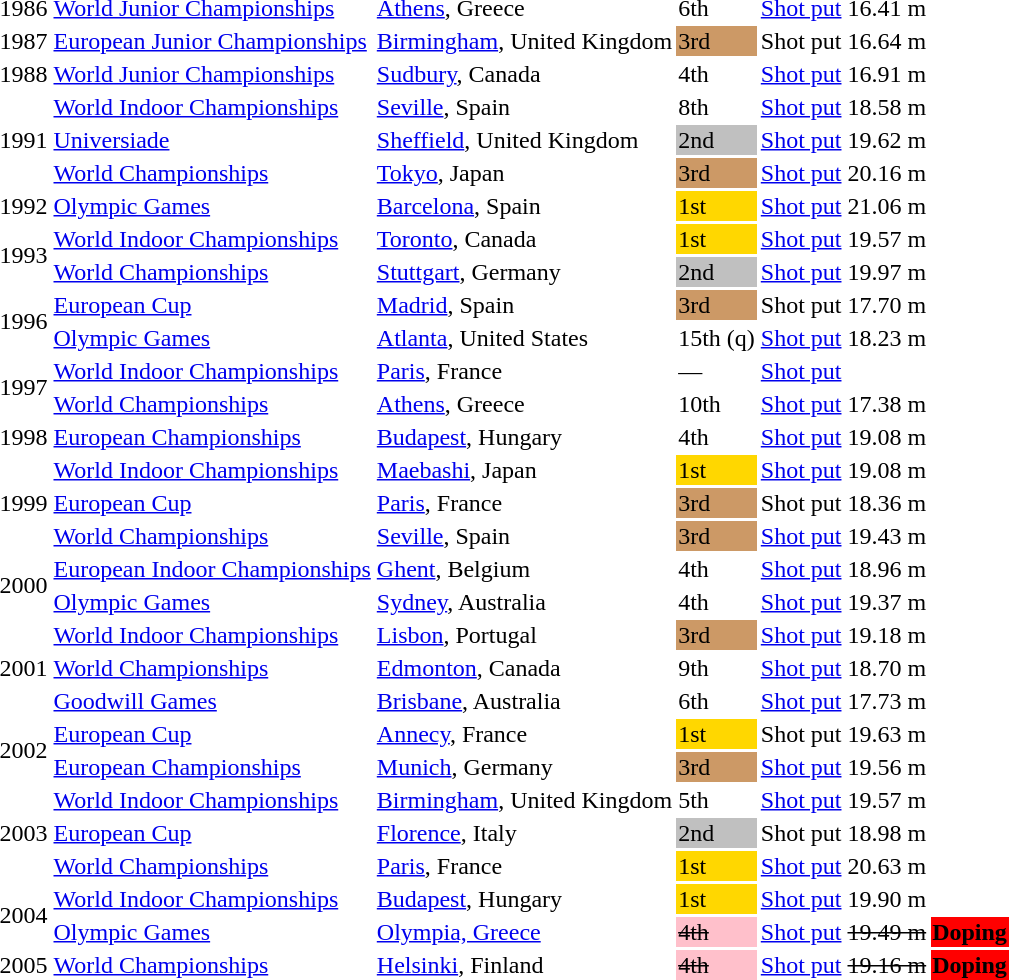<table>
<tr>
<td>1986</td>
<td><a href='#'>World Junior Championships</a></td>
<td><a href='#'>Athens</a>, Greece</td>
<td>6th</td>
<td><a href='#'>Shot put</a></td>
<td>16.41 m</td>
<td></td>
</tr>
<tr>
<td>1987</td>
<td><a href='#'>European Junior Championships</a></td>
<td><a href='#'>Birmingham</a>, United Kingdom</td>
<td bgcolor=cc9966>3rd</td>
<td>Shot put</td>
<td>16.64 m</td>
<td></td>
</tr>
<tr>
<td>1988</td>
<td><a href='#'>World Junior Championships</a></td>
<td><a href='#'>Sudbury</a>, Canada</td>
<td>4th</td>
<td><a href='#'>Shot put</a></td>
<td>16.91 m</td>
<td></td>
</tr>
<tr>
<td rowspan=3>1991</td>
<td><a href='#'>World Indoor Championships</a></td>
<td><a href='#'>Seville</a>, Spain</td>
<td>8th</td>
<td><a href='#'>Shot put</a></td>
<td>18.58 m</td>
<td></td>
</tr>
<tr>
<td><a href='#'>Universiade</a></td>
<td><a href='#'>Sheffield</a>, United Kingdom</td>
<td bgcolor=silver>2nd</td>
<td><a href='#'>Shot put</a></td>
<td>19.62 m</td>
<td></td>
</tr>
<tr>
<td><a href='#'>World Championships</a></td>
<td><a href='#'>Tokyo</a>, Japan</td>
<td bgcolor=cc9966>3rd</td>
<td><a href='#'>Shot put</a></td>
<td>20.16 m</td>
<td></td>
</tr>
<tr>
<td>1992</td>
<td><a href='#'>Olympic Games</a></td>
<td><a href='#'>Barcelona</a>, Spain</td>
<td bgcolor=gold>1st</td>
<td><a href='#'>Shot put</a></td>
<td>21.06 m</td>
<td></td>
</tr>
<tr>
<td rowspan=2>1993</td>
<td><a href='#'>World Indoor Championships</a></td>
<td><a href='#'>Toronto</a>, Canada</td>
<td bgcolor=gold>1st</td>
<td><a href='#'>Shot put</a></td>
<td>19.57 m</td>
<td></td>
</tr>
<tr>
<td><a href='#'>World Championships</a></td>
<td><a href='#'>Stuttgart</a>, Germany</td>
<td bgcolor=silver>2nd</td>
<td><a href='#'>Shot put</a></td>
<td>19.97 m</td>
<td></td>
</tr>
<tr>
<td rowspan=2>1996</td>
<td><a href='#'>European Cup</a></td>
<td><a href='#'>Madrid</a>, Spain</td>
<td bgcolor=cc9966>3rd</td>
<td>Shot put</td>
<td>17.70 m</td>
<td></td>
</tr>
<tr>
<td><a href='#'>Olympic Games</a></td>
<td><a href='#'>Atlanta</a>, United States</td>
<td>15th (q)</td>
<td><a href='#'>Shot put</a></td>
<td>18.23 m</td>
<td></td>
</tr>
<tr>
<td rowspan=2>1997</td>
<td><a href='#'>World Indoor Championships</a></td>
<td><a href='#'>Paris</a>, France</td>
<td>—</td>
<td><a href='#'>Shot put</a></td>
<td></td>
<td></td>
</tr>
<tr>
<td><a href='#'>World Championships</a></td>
<td><a href='#'>Athens</a>, Greece</td>
<td>10th</td>
<td><a href='#'>Shot put</a></td>
<td>17.38 m</td>
<td></td>
</tr>
<tr>
<td>1998</td>
<td><a href='#'>European Championships</a></td>
<td><a href='#'>Budapest</a>, Hungary</td>
<td>4th</td>
<td><a href='#'>Shot put</a></td>
<td>19.08 m</td>
<td></td>
</tr>
<tr>
<td rowspan=3>1999</td>
<td><a href='#'>World Indoor Championships</a></td>
<td><a href='#'>Maebashi</a>, Japan</td>
<td bgcolor=gold>1st</td>
<td><a href='#'>Shot put</a></td>
<td>19.08 m</td>
<td></td>
</tr>
<tr>
<td><a href='#'>European Cup</a></td>
<td><a href='#'>Paris</a>, France</td>
<td bgcolor=cc9966>3rd</td>
<td>Shot put</td>
<td>18.36 m</td>
<td></td>
</tr>
<tr>
<td><a href='#'>World Championships</a></td>
<td><a href='#'>Seville</a>, Spain</td>
<td bgcolor=cc9966>3rd</td>
<td><a href='#'>Shot put</a></td>
<td>19.43 m</td>
<td></td>
</tr>
<tr>
<td rowspan=2>2000</td>
<td><a href='#'>European Indoor Championships</a></td>
<td><a href='#'>Ghent</a>, Belgium</td>
<td>4th</td>
<td><a href='#'>Shot put</a></td>
<td>18.96 m</td>
<td></td>
</tr>
<tr>
<td><a href='#'>Olympic Games</a></td>
<td><a href='#'>Sydney</a>, Australia</td>
<td>4th</td>
<td><a href='#'>Shot put</a></td>
<td>19.37 m</td>
<td></td>
</tr>
<tr>
<td rowspan=3>2001</td>
<td><a href='#'>World Indoor Championships</a></td>
<td><a href='#'>Lisbon</a>, Portugal</td>
<td bgcolor=cc9966>3rd</td>
<td><a href='#'>Shot put</a></td>
<td>19.18 m</td>
<td></td>
</tr>
<tr>
<td><a href='#'>World Championships</a></td>
<td><a href='#'>Edmonton</a>, Canada</td>
<td>9th</td>
<td><a href='#'>Shot put</a></td>
<td>18.70 m</td>
<td></td>
</tr>
<tr>
<td><a href='#'>Goodwill Games</a></td>
<td><a href='#'>Brisbane</a>, Australia</td>
<td>6th</td>
<td><a href='#'>Shot put</a></td>
<td>17.73 m</td>
<td></td>
</tr>
<tr>
<td rowspan=2>2002</td>
<td><a href='#'>European Cup</a></td>
<td><a href='#'>Annecy</a>, France</td>
<td bgcolor=gold>1st</td>
<td>Shot put</td>
<td>19.63 m</td>
<td></td>
</tr>
<tr>
<td><a href='#'>European Championships</a></td>
<td><a href='#'>Munich</a>, Germany</td>
<td bgcolor=cc9966>3rd</td>
<td><a href='#'>Shot put</a></td>
<td>19.56 m</td>
<td></td>
</tr>
<tr>
<td rowspan=3>2003</td>
<td><a href='#'>World Indoor Championships</a></td>
<td><a href='#'>Birmingham</a>, United Kingdom</td>
<td>5th</td>
<td><a href='#'>Shot put</a></td>
<td>19.57 m</td>
<td></td>
</tr>
<tr>
<td><a href='#'>European Cup</a></td>
<td><a href='#'>Florence</a>, Italy</td>
<td bgcolor=silver>2nd</td>
<td>Shot put</td>
<td>18.98 m</td>
<td></td>
</tr>
<tr>
<td><a href='#'>World Championships</a></td>
<td><a href='#'>Paris</a>, France</td>
<td bgcolor=gold>1st</td>
<td><a href='#'>Shot put</a></td>
<td>20.63 m</td>
<td></td>
</tr>
<tr>
<td rowspan=2>2004</td>
<td><a href='#'>World Indoor Championships</a></td>
<td><a href='#'>Budapest</a>, Hungary</td>
<td bgcolor=gold>1st</td>
<td><a href='#'>Shot put</a></td>
<td>19.90 m</td>
<td></td>
</tr>
<tr>
<td><a href='#'>Olympic Games</a></td>
<td><a href='#'>Olympia, Greece</a></td>
<td bgcolor=pink> <del>4th </del></td>
<td><a href='#'>Shot put</a></td>
<td><del> 19.49 m</del></td>
<td bgcolor=red><strong>Doping</strong></td>
</tr>
<tr>
<td>2005</td>
<td><a href='#'>World Championships</a></td>
<td><a href='#'>Helsinki</a>, Finland</td>
<td bgcolor=pink> <del>4th </del></td>
<td><a href='#'>Shot put</a></td>
<td><del>19.16 m</del></td>
<td bgcolor=red><strong>Doping</strong></td>
</tr>
</table>
